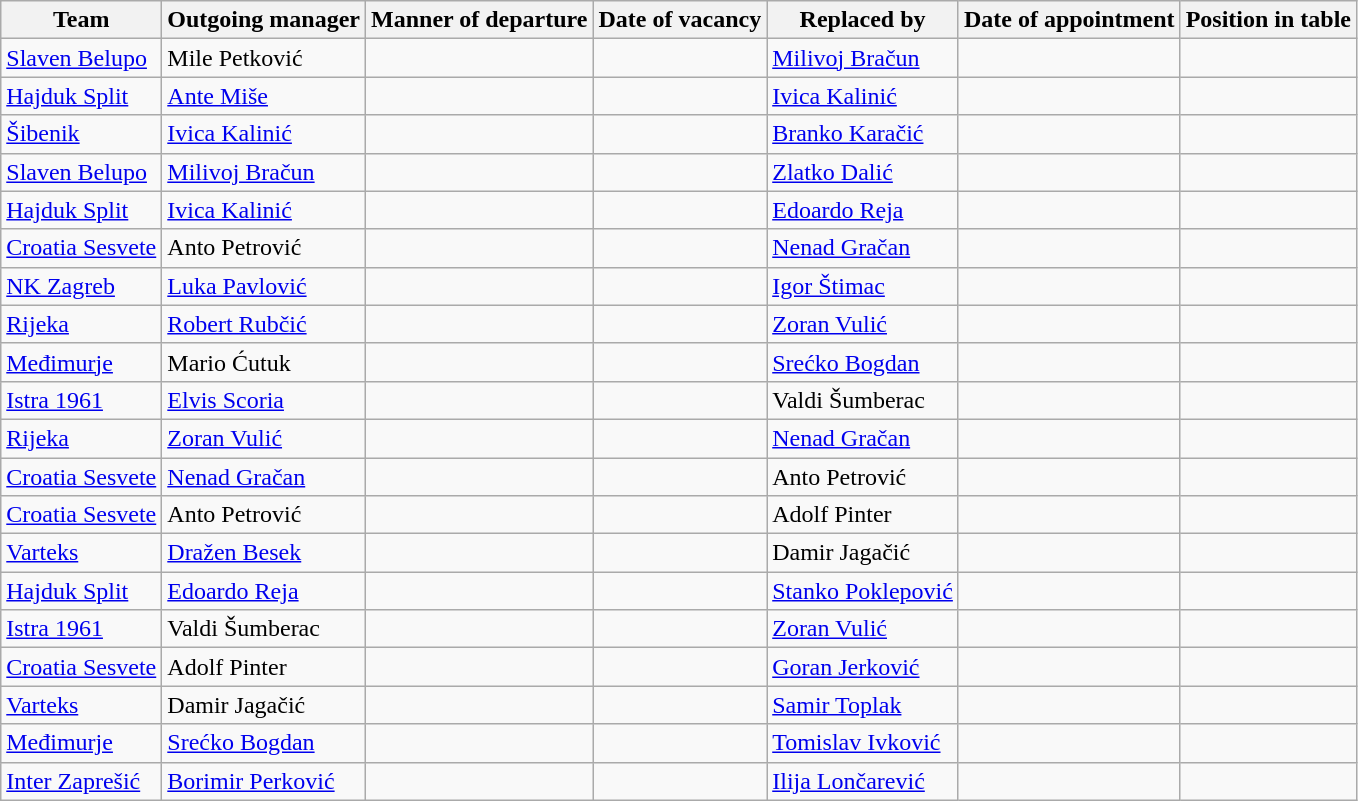<table class="wikitable sortable">
<tr>
<th>Team</th>
<th>Outgoing manager</th>
<th>Manner of departure</th>
<th>Date of vacancy</th>
<th>Replaced by</th>
<th>Date of appointment</th>
<th>Position in table</th>
</tr>
<tr>
<td><a href='#'>Slaven Belupo</a></td>
<td> Mile Petković</td>
<td></td>
<td></td>
<td> <a href='#'>Milivoj Bračun</a></td>
<td></td>
<td></td>
</tr>
<tr>
<td><a href='#'>Hajduk Split</a></td>
<td> <a href='#'>Ante Miše</a></td>
<td></td>
<td></td>
<td> <a href='#'>Ivica Kalinić</a></td>
<td></td>
<td></td>
</tr>
<tr>
<td><a href='#'>Šibenik</a></td>
<td> <a href='#'>Ivica Kalinić</a></td>
<td></td>
<td></td>
<td> <a href='#'>Branko Karačić</a></td>
<td></td>
<td></td>
</tr>
<tr>
<td><a href='#'>Slaven Belupo</a></td>
<td> <a href='#'>Milivoj Bračun</a></td>
<td></td>
<td></td>
<td> <a href='#'>Zlatko Dalić</a></td>
<td></td>
<td></td>
</tr>
<tr>
<td><a href='#'>Hajduk Split</a></td>
<td> <a href='#'>Ivica Kalinić</a></td>
<td></td>
<td></td>
<td> <a href='#'>Edoardo Reja</a></td>
<td></td>
<td></td>
</tr>
<tr>
<td><a href='#'>Croatia Sesvete</a></td>
<td> Anto Petrović</td>
<td></td>
<td></td>
<td> <a href='#'>Nenad Gračan</a></td>
<td></td>
<td></td>
</tr>
<tr>
<td><a href='#'>NK Zagreb</a></td>
<td> <a href='#'>Luka Pavlović</a></td>
<td></td>
<td></td>
<td> <a href='#'>Igor Štimac</a></td>
<td></td>
<td></td>
</tr>
<tr>
<td><a href='#'>Rijeka</a></td>
<td> <a href='#'>Robert Rubčić</a></td>
<td></td>
<td></td>
<td> <a href='#'>Zoran Vulić</a></td>
<td></td>
<td></td>
</tr>
<tr>
<td><a href='#'>Međimurje</a></td>
<td> Mario Ćutuk</td>
<td></td>
<td></td>
<td> <a href='#'>Srećko Bogdan</a></td>
<td></td>
<td></td>
</tr>
<tr>
<td><a href='#'>Istra 1961</a></td>
<td> <a href='#'>Elvis Scoria</a></td>
<td></td>
<td></td>
<td> Valdi Šumberac</td>
<td></td>
<td></td>
</tr>
<tr>
<td><a href='#'>Rijeka</a></td>
<td> <a href='#'>Zoran Vulić</a></td>
<td></td>
<td></td>
<td> <a href='#'>Nenad Gračan</a></td>
<td></td>
<td></td>
</tr>
<tr>
<td><a href='#'>Croatia Sesvete</a></td>
<td> <a href='#'>Nenad Gračan</a></td>
<td></td>
<td></td>
<td> Anto Petrović</td>
<td></td>
<td></td>
</tr>
<tr>
<td><a href='#'>Croatia Sesvete</a></td>
<td> Anto Petrović</td>
<td></td>
<td></td>
<td> Adolf Pinter</td>
<td></td>
<td></td>
</tr>
<tr>
<td><a href='#'>Varteks</a></td>
<td> <a href='#'>Dražen Besek</a></td>
<td></td>
<td></td>
<td> Damir Jagačić</td>
<td></td>
<td></td>
</tr>
<tr>
<td><a href='#'>Hajduk Split</a></td>
<td> <a href='#'>Edoardo Reja</a></td>
<td></td>
<td></td>
<td> <a href='#'>Stanko Poklepović</a></td>
<td></td>
<td></td>
</tr>
<tr>
<td><a href='#'>Istra 1961</a></td>
<td> Valdi Šumberac</td>
<td></td>
<td></td>
<td> <a href='#'>Zoran Vulić</a></td>
<td></td>
<td></td>
</tr>
<tr>
<td><a href='#'>Croatia Sesvete</a></td>
<td> Adolf Pinter</td>
<td></td>
<td></td>
<td> <a href='#'>Goran Jerković</a></td>
<td></td>
<td></td>
</tr>
<tr>
<td><a href='#'>Varteks</a></td>
<td> Damir Jagačić</td>
<td></td>
<td></td>
<td> <a href='#'>Samir Toplak</a></td>
<td></td>
<td></td>
</tr>
<tr>
<td><a href='#'>Međimurje</a></td>
<td> <a href='#'>Srećko Bogdan</a></td>
<td></td>
<td></td>
<td> <a href='#'>Tomislav Ivković</a></td>
<td></td>
<td></td>
</tr>
<tr>
<td><a href='#'>Inter Zaprešić</a></td>
<td> <a href='#'>Borimir Perković</a></td>
<td></td>
<td></td>
<td> <a href='#'>Ilija Lončarević</a></td>
<td></td>
<td></td>
</tr>
</table>
